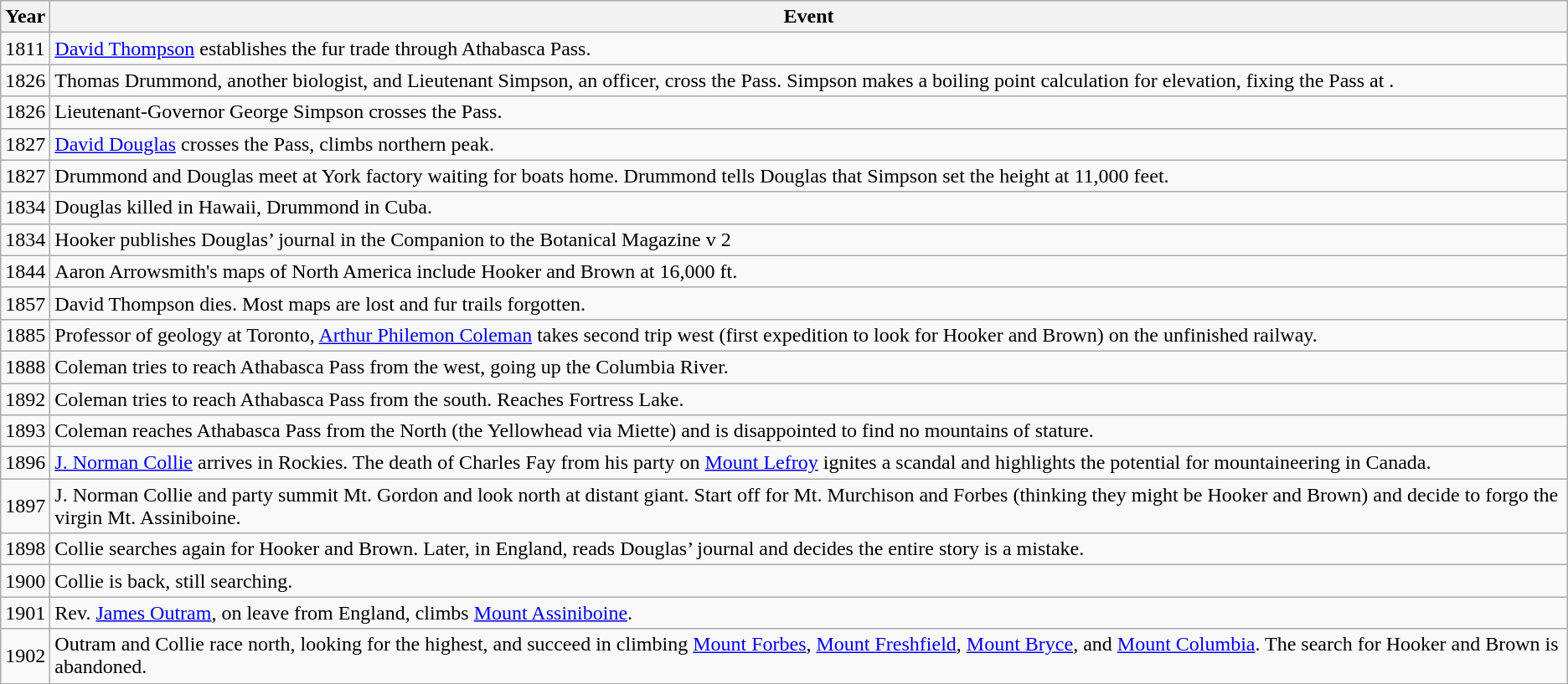<table class="wikitable">
<tr>
<th>Year</th>
<th>Event</th>
</tr>
<tr>
<td>1811</td>
<td><a href='#'>David Thompson</a> establishes the fur trade through Athabasca Pass.</td>
</tr>
<tr>
<td>1826</td>
<td>Thomas Drummond, another biologist, and Lieutenant Simpson, an officer, cross the Pass. Simpson makes a boiling point calculation for elevation, fixing the Pass at .</td>
</tr>
<tr>
<td>1826</td>
<td>Lieutenant-Governor George Simpson crosses the Pass.</td>
</tr>
<tr>
<td>1827</td>
<td><a href='#'>David Douglas</a> crosses the Pass, climbs northern peak.</td>
</tr>
<tr>
<td>1827</td>
<td>Drummond and Douglas meet at York factory waiting for boats home. Drummond tells Douglas that Simpson set the height at 11,000 feet.</td>
</tr>
<tr>
<td>1834</td>
<td>Douglas killed in Hawaii, Drummond in Cuba.</td>
</tr>
<tr>
<td>1834</td>
<td>Hooker publishes Douglas’ journal in the Companion to the Botanical Magazine v 2</td>
</tr>
<tr>
<td>1844</td>
<td>Aaron Arrowsmith's maps of North America include Hooker and Brown at 16,000 ft.</td>
</tr>
<tr>
<td>1857</td>
<td>David Thompson dies. Most maps are lost and fur trails forgotten.</td>
</tr>
<tr>
<td>1885</td>
<td>Professor of geology at Toronto, <a href='#'>Arthur Philemon Coleman</a> takes second trip west (first expedition to look for Hooker and Brown) on the unfinished railway.</td>
</tr>
<tr>
<td>1888</td>
<td>Coleman tries to reach Athabasca Pass from the west, going up the Columbia River.</td>
</tr>
<tr>
<td>1892</td>
<td>Coleman tries to reach Athabasca Pass from the south. Reaches Fortress Lake.</td>
</tr>
<tr>
<td>1893</td>
<td>Coleman reaches Athabasca Pass from the North (the Yellowhead via Miette) and is disappointed to find no mountains of stature.</td>
</tr>
<tr>
<td>1896</td>
<td><a href='#'>J. Norman Collie</a> arrives in Rockies. The death of Charles Fay from his party on <a href='#'>Mount Lefroy</a> ignites a scandal and highlights the potential for mountaineering in Canada.</td>
</tr>
<tr>
<td>1897</td>
<td>J. Norman Collie and party summit Mt. Gordon and look north at distant giant. Start off for Mt. Murchison and Forbes (thinking they might be Hooker and Brown) and decide to forgo the virgin Mt. Assiniboine.</td>
</tr>
<tr>
<td>1898</td>
<td>Collie searches again for Hooker and Brown. Later, in England, reads Douglas’ journal and decides the entire story is a mistake.</td>
</tr>
<tr>
<td>1900</td>
<td>Collie is back, still searching.</td>
</tr>
<tr>
<td>1901</td>
<td>Rev. <a href='#'>James Outram</a>, on leave from England, climbs <a href='#'>Mount Assiniboine</a>.</td>
</tr>
<tr>
<td>1902</td>
<td>Outram and Collie race north, looking for the highest, and succeed in climbing <a href='#'>Mount Forbes</a>, <a href='#'>Mount Freshfield</a>, <a href='#'>Mount Bryce</a>, and <a href='#'>Mount Columbia</a>. The search for Hooker and Brown is abandoned.</td>
</tr>
</table>
